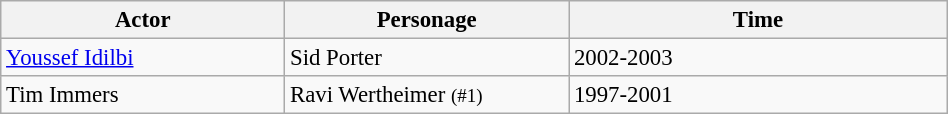<table class="wikitable sortable" width="50%" style="font-size:95%">
<tr>
<th width="30%">Actor</th>
<th width="30%">Personage</th>
<th width="40%">Time</th>
</tr>
<tr>
<td><a href='#'>Youssef Idilbi</a></td>
<td>Sid Porter</td>
<td>2002-2003</td>
</tr>
<tr>
<td>Tim Immers</td>
<td>Ravi Wertheimer <small> (#1) </small></td>
<td>1997-2001</td>
</tr>
</table>
